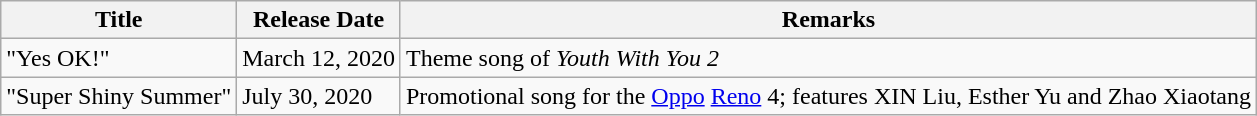<table class="wikitable">
<tr>
<th>Title</th>
<th>Release Date</th>
<th>Remarks</th>
</tr>
<tr>
<td>"Yes OK!"</td>
<td>March 12, 2020</td>
<td>Theme song of <em>Youth With You 2</em></td>
</tr>
<tr>
<td>"Super Shiny Summer"</td>
<td>July 30, 2020</td>
<td>Promotional song for the <a href='#'>Oppo</a> <a href='#'>Reno</a> 4; features XIN Liu, Esther Yu and Zhao Xiaotang</td>
</tr>
</table>
